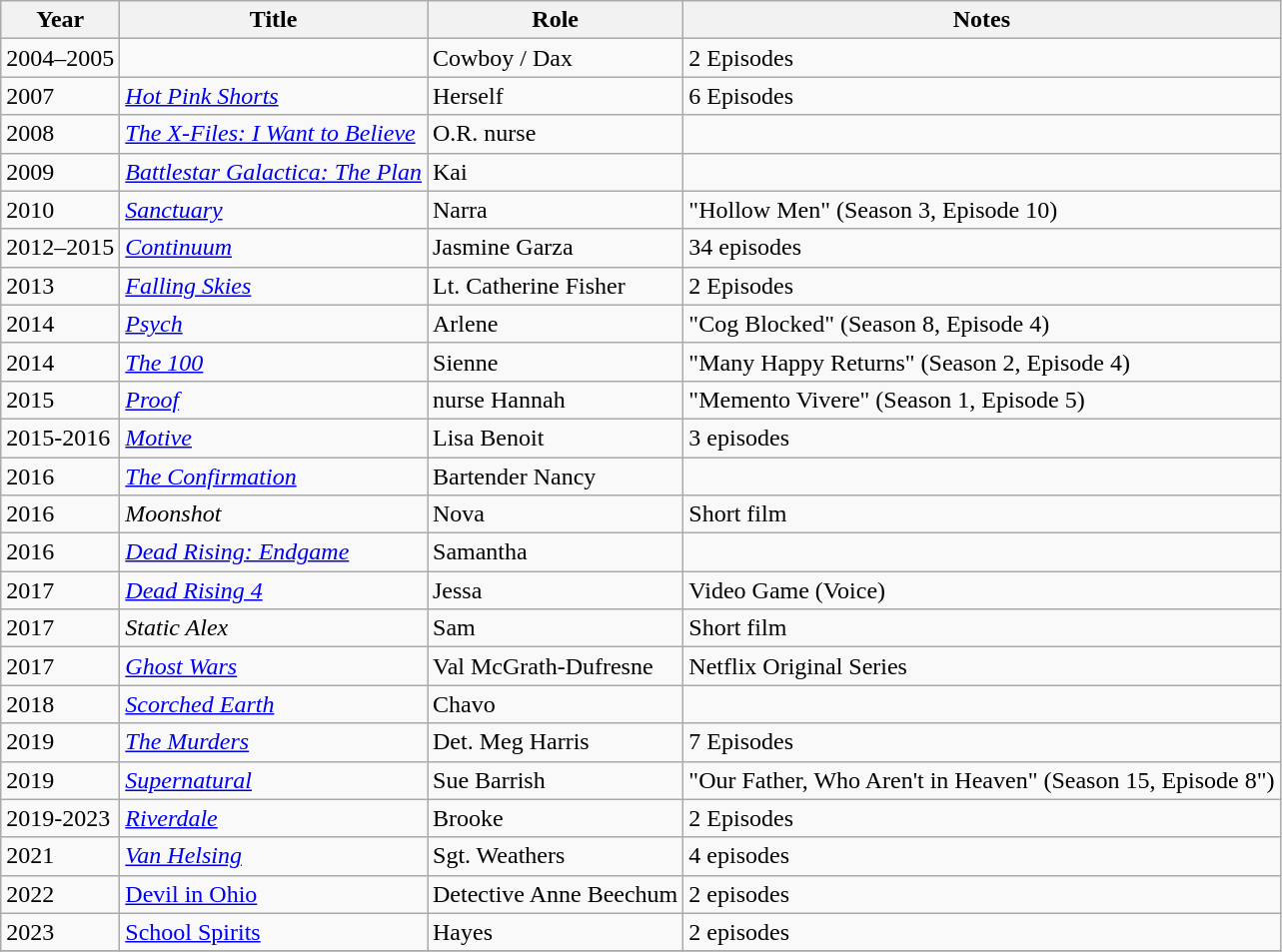<table class="wikitable sortable">
<tr>
<th>Year</th>
<th>Title</th>
<th>Role</th>
<th class="unsortable">Notes</th>
</tr>
<tr>
<td>2004–2005</td>
<td><em></em></td>
<td>Cowboy / Dax</td>
<td>2 Episodes</td>
</tr>
<tr>
<td>2007</td>
<td><em><a href='#'>Hot Pink Shorts</a></em></td>
<td>Herself</td>
<td>6 Episodes</td>
</tr>
<tr>
<td>2008</td>
<td data-sort-value="X-Files: I Want to Believe, The"><em><a href='#'>The X-Files: I Want to Believe</a></em></td>
<td>O.R. nurse</td>
<td></td>
</tr>
<tr>
<td>2009</td>
<td><em><a href='#'>Battlestar Galactica: The Plan</a></em></td>
<td>Kai</td>
<td></td>
</tr>
<tr>
<td>2010</td>
<td><em><a href='#'>Sanctuary</a></em></td>
<td>Narra</td>
<td>"Hollow Men" (Season 3, Episode 10)</td>
</tr>
<tr>
<td>2012–2015</td>
<td><em><a href='#'>Continuum</a></em></td>
<td>Jasmine Garza</td>
<td>34 episodes</td>
</tr>
<tr>
<td>2013</td>
<td><em><a href='#'>Falling Skies</a></em></td>
<td>Lt. Catherine Fisher</td>
<td>2 Episodes</td>
</tr>
<tr>
<td>2014</td>
<td><em><a href='#'>Psych</a></em></td>
<td>Arlene</td>
<td>"Cog Blocked" (Season 8, Episode 4)</td>
</tr>
<tr>
<td>2014</td>
<td data-sort-value="100, The"><em><a href='#'>The 100</a></em></td>
<td>Sienne</td>
<td>"Many Happy Returns" (Season 2, Episode 4)</td>
</tr>
<tr>
<td>2015</td>
<td><em><a href='#'>Proof</a></em></td>
<td>nurse Hannah</td>
<td>"Memento Vivere" (Season 1, Episode 5)</td>
</tr>
<tr>
<td>2015-2016</td>
<td><em><a href='#'>Motive</a></em></td>
<td>Lisa Benoit</td>
<td>3 episodes</td>
</tr>
<tr>
<td>2016</td>
<td data-sort-value="Confirmation, The"><em><a href='#'>The Confirmation</a></em></td>
<td>Bartender Nancy</td>
<td></td>
</tr>
<tr>
<td>2016</td>
<td><em>Moonshot</em></td>
<td>Nova</td>
<td>Short film</td>
</tr>
<tr>
<td>2016</td>
<td><em><a href='#'>Dead Rising: Endgame</a></em></td>
<td>Samantha</td>
<td></td>
</tr>
<tr>
<td>2017</td>
<td><em><a href='#'>Dead Rising 4</a></em></td>
<td>Jessa</td>
<td>Video Game (Voice)</td>
</tr>
<tr>
<td>2017</td>
<td><em>Static Alex</em></td>
<td>Sam</td>
<td>Short film</td>
</tr>
<tr>
<td>2017</td>
<td><em><a href='#'>Ghost Wars</a></em></td>
<td>Val McGrath-Dufresne</td>
<td>Netflix Original Series</td>
</tr>
<tr>
<td>2018</td>
<td><em><a href='#'>Scorched Earth</a></em></td>
<td>Chavo</td>
<td></td>
</tr>
<tr>
<td>2019</td>
<td data-sort-value="Murders, The"><em><a href='#'>The Murders</a></em></td>
<td>Det. Meg Harris</td>
<td>7 Episodes</td>
</tr>
<tr>
<td>2019</td>
<td><em><a href='#'>Supernatural</a></em></td>
<td>Sue Barrish</td>
<td>"Our Father, Who Aren't in Heaven" (Season 15, Episode 8")</td>
</tr>
<tr>
<td>2019-2023</td>
<td><em><a href='#'>Riverdale</a></em></td>
<td>Brooke</td>
<td>2 Episodes</td>
</tr>
<tr>
<td>2021</td>
<td><em><a href='#'>Van Helsing</a></td>
<td>Sgt. Weathers</td>
<td>4 episodes</td>
</tr>
<tr>
<td>2022</td>
<td></em><a href='#'>Devil in Ohio</a><em></td>
<td>Detective Anne Beechum</td>
<td>2 episodes</td>
</tr>
<tr>
<td>2023</td>
<td></em><a href='#'>School Spirits</a><em></td>
<td>Hayes</td>
<td>2 episodes</td>
</tr>
<tr>
</tr>
</table>
